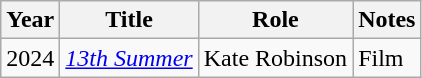<table class="wikitable">
<tr>
<th>Year</th>
<th>Title</th>
<th>Role</th>
<th>Notes</th>
</tr>
<tr>
<td>2024</td>
<td><em><a href='#'>13th Summer</a></em></td>
<td>Kate Robinson</td>
<td>Film</td>
</tr>
</table>
